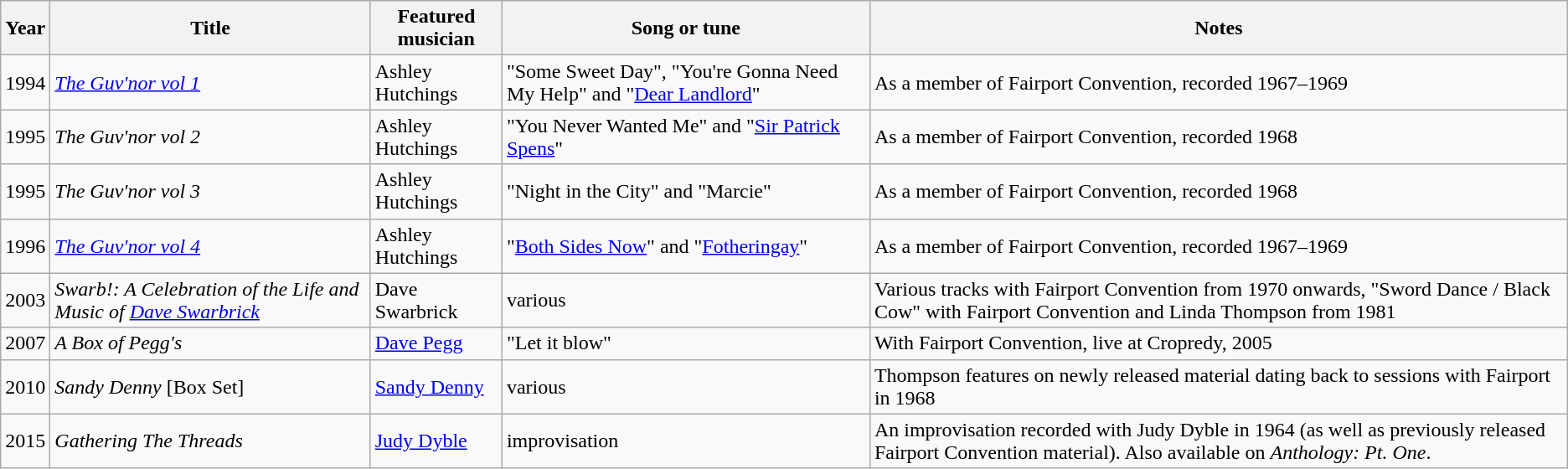<table class="wikitable">
<tr>
<th scope="col">Year</th>
<th scope="col">Title</th>
<th scope="col">Featured musician</th>
<th scope="col">Song or tune</th>
<th scope="col">Notes</th>
</tr>
<tr>
<td>1994</td>
<td><em><a href='#'>The Guv'nor vol 1</a></em></td>
<td>Ashley Hutchings</td>
<td>"Some Sweet Day", "You're Gonna Need My Help" and "<a href='#'>Dear Landlord</a>"</td>
<td>As a member of Fairport Convention, recorded 1967–1969</td>
</tr>
<tr>
<td>1995</td>
<td><em>The Guv'nor vol 2</em></td>
<td>Ashley Hutchings</td>
<td>"You Never Wanted Me" and "<a href='#'>Sir Patrick Spens</a>"</td>
<td>As a member of Fairport Convention, recorded 1968</td>
</tr>
<tr>
<td>1995</td>
<td><em>The Guv'nor vol 3</em></td>
<td>Ashley Hutchings</td>
<td>"Night in the City" and "Marcie"</td>
<td>As a member of Fairport Convention, recorded 1968</td>
</tr>
<tr>
<td>1996</td>
<td><em><a href='#'>The Guv'nor vol 4</a></em></td>
<td>Ashley Hutchings</td>
<td>"<a href='#'>Both Sides Now</a>" and "<a href='#'>Fotheringay</a>"</td>
<td>As a member of Fairport Convention, recorded 1967–1969</td>
</tr>
<tr>
<td>2003</td>
<td><em>Swarb!: A Celebration of the Life and Music of <a href='#'>Dave Swarbrick</a></em></td>
<td>Dave Swarbrick</td>
<td>various</td>
<td>Various tracks with Fairport Convention from 1970 onwards, "Sword Dance / Black Cow" with Fairport Convention and Linda Thompson from 1981</td>
</tr>
<tr>
<td>2007</td>
<td><em>A Box of Pegg's</em></td>
<td><a href='#'>Dave Pegg</a></td>
<td>"Let it blow"</td>
<td>With Fairport Convention, live at Cropredy, 2005</td>
</tr>
<tr>
<td>2010</td>
<td><em>Sandy Denny</em> [Box Set]</td>
<td><a href='#'>Sandy Denny</a></td>
<td>various</td>
<td>Thompson features on newly released material dating back to sessions with Fairport in 1968</td>
</tr>
<tr>
<td>2015</td>
<td><em>Gathering The Threads</em></td>
<td><a href='#'>Judy Dyble</a></td>
<td>improvisation</td>
<td>An improvisation recorded with Judy Dyble in 1964 (as well as previously released Fairport Convention material). Also available on <em>Anthology: Pt. One</em>.</td>
</tr>
</table>
